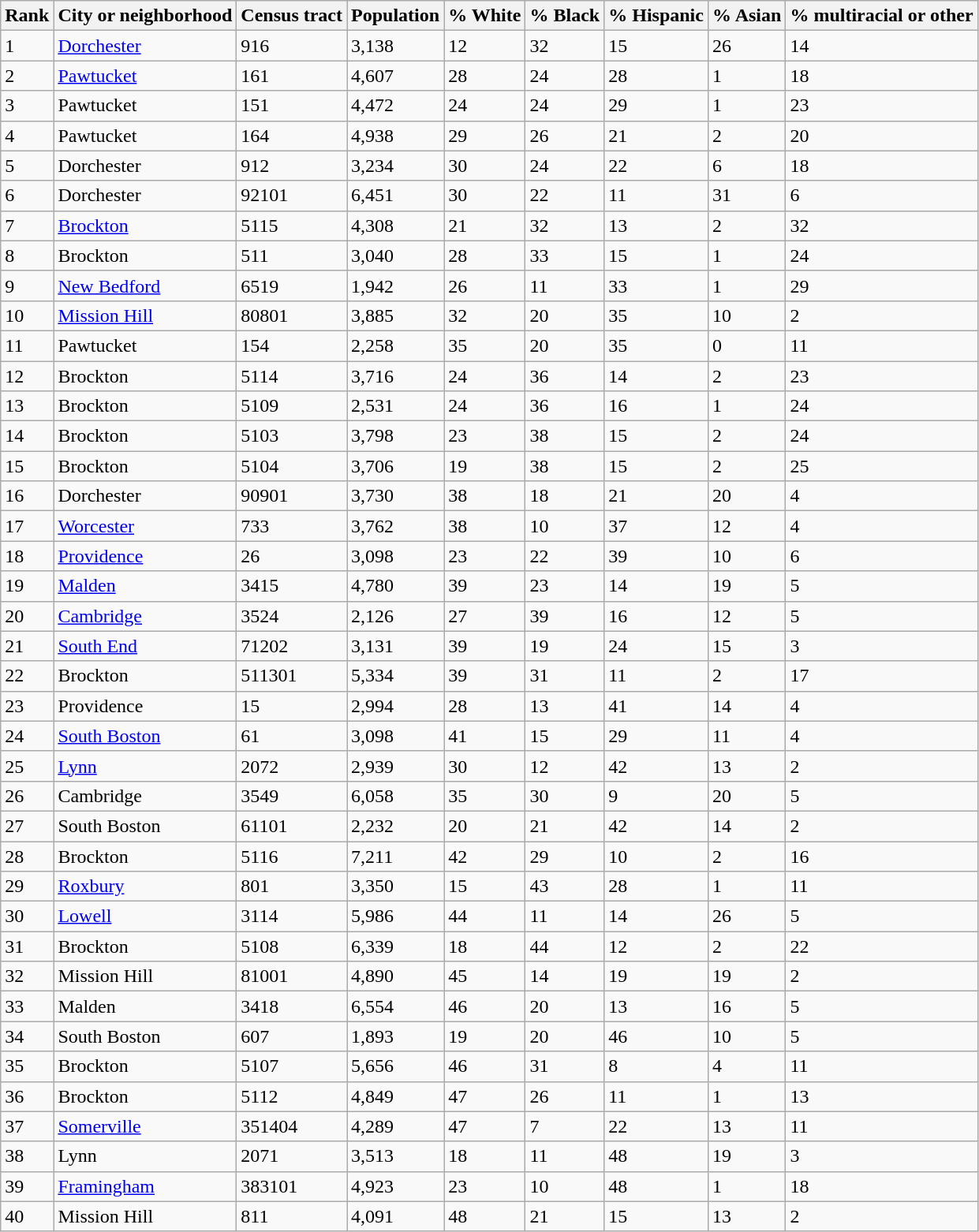<table class="wikitable sortable collapsible collapsed">
<tr>
<th>Rank</th>
<th>City or neighborhood</th>
<th>Census tract</th>
<th>Population</th>
<th>% White</th>
<th>% Black</th>
<th>% Hispanic</th>
<th>% Asian</th>
<th>% multiracial or other</th>
</tr>
<tr>
<td>1</td>
<td><a href='#'>Dorchester</a></td>
<td>916</td>
<td>3,138</td>
<td>12</td>
<td>32</td>
<td>15</td>
<td>26</td>
<td>14</td>
</tr>
<tr>
<td>2</td>
<td><a href='#'>Pawtucket</a></td>
<td>161</td>
<td>4,607</td>
<td>28</td>
<td>24</td>
<td>28</td>
<td>1</td>
<td>18</td>
</tr>
<tr>
<td>3</td>
<td Pawtucket, Rhode Island>Pawtucket</td>
<td>151</td>
<td>4,472</td>
<td>24</td>
<td>24</td>
<td>29</td>
<td>1</td>
<td>23</td>
</tr>
<tr>
<td>4</td>
<td Pawtucket, Rhode Island>Pawtucket</td>
<td>164</td>
<td>4,938</td>
<td>29</td>
<td>26</td>
<td>21</td>
<td>2</td>
<td>20</td>
</tr>
<tr>
<td>5</td>
<td Dorchester, Massachusetts>Dorchester</td>
<td>912</td>
<td>3,234</td>
<td>30</td>
<td>24</td>
<td>22</td>
<td>6</td>
<td>18</td>
</tr>
<tr>
<td>6</td>
<td Dorchester, Massachusetts>Dorchester</td>
<td>92101</td>
<td>6,451</td>
<td>30</td>
<td>22</td>
<td>11</td>
<td>31</td>
<td>6</td>
</tr>
<tr>
<td>7</td>
<td><a href='#'>Brockton</a></td>
<td>5115</td>
<td>4,308</td>
<td>21</td>
<td>32</td>
<td>13</td>
<td>2</td>
<td>32</td>
</tr>
<tr>
<td>8</td>
<td Brockton, Massachusetts>Brockton</td>
<td>511</td>
<td>3,040</td>
<td>28</td>
<td>33</td>
<td>15</td>
<td>1</td>
<td>24</td>
</tr>
<tr>
<td>9</td>
<td><a href='#'>New Bedford</a></td>
<td>6519</td>
<td>1,942</td>
<td>26</td>
<td>11</td>
<td>33</td>
<td>1</td>
<td>29</td>
</tr>
<tr>
<td>10</td>
<td><a href='#'>Mission Hill</a></td>
<td>80801</td>
<td>3,885</td>
<td>32</td>
<td>20</td>
<td>35</td>
<td>10</td>
<td>2</td>
</tr>
<tr>
<td>11</td>
<td Pawtucket, Rhode Island>Pawtucket</td>
<td>154</td>
<td>2,258</td>
<td>35</td>
<td>20</td>
<td>35</td>
<td>0</td>
<td>11</td>
</tr>
<tr>
<td>12</td>
<td Brockton, Massachusetts>Brockton</td>
<td>5114</td>
<td>3,716</td>
<td>24</td>
<td>36</td>
<td>14</td>
<td>2</td>
<td>23</td>
</tr>
<tr>
<td>13</td>
<td Brockton, Massachusetts>Brockton</td>
<td>5109</td>
<td>2,531</td>
<td>24</td>
<td>36</td>
<td>16</td>
<td>1</td>
<td>24</td>
</tr>
<tr>
<td>14</td>
<td Brockton, Massachusetts>Brockton</td>
<td>5103</td>
<td>3,798</td>
<td>23</td>
<td>38</td>
<td>15</td>
<td>2</td>
<td>24</td>
</tr>
<tr>
<td>15</td>
<td Brockton, Massachusetts>Brockton</td>
<td>5104</td>
<td>3,706</td>
<td>19</td>
<td>38</td>
<td>15</td>
<td>2</td>
<td>25</td>
</tr>
<tr>
<td>16</td>
<td Dorchester, Massachusetts>Dorchester</td>
<td>90901</td>
<td>3,730</td>
<td>38</td>
<td>18</td>
<td>21</td>
<td>20</td>
<td>4</td>
</tr>
<tr>
<td>17</td>
<td><a href='#'>Worcester</a></td>
<td>733</td>
<td>3,762</td>
<td>38</td>
<td>10</td>
<td>37</td>
<td>12</td>
<td>4</td>
</tr>
<tr>
<td>18</td>
<td><a href='#'>Providence</a></td>
<td>26</td>
<td>3,098</td>
<td>23</td>
<td>22</td>
<td>39</td>
<td>10</td>
<td>6</td>
</tr>
<tr>
<td>19</td>
<td><a href='#'>Malden</a></td>
<td>3415</td>
<td>4,780</td>
<td>39</td>
<td>23</td>
<td>14</td>
<td>19</td>
<td>5</td>
</tr>
<tr>
<td>20</td>
<td><a href='#'>Cambridge</a></td>
<td>3524</td>
<td>2,126</td>
<td>27</td>
<td>39</td>
<td>16</td>
<td>12</td>
<td>5</td>
</tr>
<tr>
<td>21</td>
<td><a href='#'>South End</a></td>
<td>71202</td>
<td>3,131</td>
<td>39</td>
<td>19</td>
<td>24</td>
<td>15</td>
<td>3</td>
</tr>
<tr>
<td>22</td>
<td Brockton, Massachusetts>Brockton</td>
<td>511301</td>
<td>5,334</td>
<td>39</td>
<td>31</td>
<td>11</td>
<td>2</td>
<td>17</td>
</tr>
<tr>
<td>23</td>
<td Providence, Rhode Island>Providence</td>
<td>15</td>
<td>2,994</td>
<td>28</td>
<td>13</td>
<td>41</td>
<td>14</td>
<td>4</td>
</tr>
<tr>
<td>24</td>
<td><a href='#'>South Boston</a></td>
<td>61</td>
<td>3,098</td>
<td>41</td>
<td>15</td>
<td>29</td>
<td>11</td>
<td>4</td>
</tr>
<tr>
<td>25</td>
<td><a href='#'>Lynn</a></td>
<td>2072</td>
<td>2,939</td>
<td>30</td>
<td>12</td>
<td>42</td>
<td>13</td>
<td>2</td>
</tr>
<tr>
<td>26</td>
<td Cambridge, Massachusetts>Cambridge</td>
<td>3549</td>
<td>6,058</td>
<td>35</td>
<td>30</td>
<td>9</td>
<td>20</td>
<td>5</td>
</tr>
<tr>
<td>27</td>
<td>South Boston</td>
<td>61101</td>
<td>2,232</td>
<td>20</td>
<td>21</td>
<td>42</td>
<td>14</td>
<td>2</td>
</tr>
<tr>
<td>28</td>
<td Brockton, Massachusetts>Brockton</td>
<td>5116</td>
<td>7,211</td>
<td>42</td>
<td>29</td>
<td>10</td>
<td>2</td>
<td>16</td>
</tr>
<tr>
<td>29</td>
<td><a href='#'>Roxbury</a></td>
<td>801</td>
<td>3,350</td>
<td>15</td>
<td>43</td>
<td>28</td>
<td>1</td>
<td>11</td>
</tr>
<tr>
<td>30</td>
<td><a href='#'>Lowell</a></td>
<td>3114</td>
<td>5,986</td>
<td>44</td>
<td>11</td>
<td>14</td>
<td>26</td>
<td>5</td>
</tr>
<tr>
<td>31</td>
<td Brockton, Massachusetts>Brockton</td>
<td>5108</td>
<td>6,339</td>
<td>18</td>
<td>44</td>
<td>12</td>
<td>2</td>
<td>22</td>
</tr>
<tr>
<td>32</td>
<td Mission Hill, Boston>Mission Hill</td>
<td>81001</td>
<td>4,890</td>
<td>45</td>
<td>14</td>
<td>19</td>
<td>19</td>
<td>2</td>
</tr>
<tr>
<td>33</td>
<td Malden, Massachusetts>Malden</td>
<td>3418</td>
<td>6,554</td>
<td>46</td>
<td>20</td>
<td>13</td>
<td>16</td>
<td>5</td>
</tr>
<tr>
<td>34</td>
<td>South Boston</td>
<td>607</td>
<td>1,893</td>
<td>19</td>
<td>20</td>
<td>46</td>
<td>10</td>
<td>5</td>
</tr>
<tr>
<td>35</td>
<td Brockton, Massachusetts>Brockton</td>
<td>5107</td>
<td>5,656</td>
<td>46</td>
<td>31</td>
<td>8</td>
<td>4</td>
<td>11</td>
</tr>
<tr>
<td>36</td>
<td Brockton, Massachusetts>Brockton</td>
<td>5112</td>
<td>4,849</td>
<td>47</td>
<td>26</td>
<td>11</td>
<td>1</td>
<td>13</td>
</tr>
<tr>
<td>37</td>
<td><a href='#'>Somerville</a></td>
<td>351404</td>
<td>4,289</td>
<td>47</td>
<td>7</td>
<td>22</td>
<td>13</td>
<td>11</td>
</tr>
<tr>
<td>38</td>
<td Lynn, Massachusetts>Lynn</td>
<td>2071</td>
<td>3,513</td>
<td>18</td>
<td>11</td>
<td>48</td>
<td>19</td>
<td>3</td>
</tr>
<tr>
<td>39</td>
<td><a href='#'>Framingham</a></td>
<td>383101</td>
<td>4,923</td>
<td>23</td>
<td>10</td>
<td>48</td>
<td>1</td>
<td>18</td>
</tr>
<tr>
<td>40</td>
<td Mission Hill, Boston>Mission Hill</td>
<td>811</td>
<td>4,091</td>
<td>48</td>
<td>21</td>
<td>15</td>
<td>13</td>
<td>2</td>
</tr>
</table>
